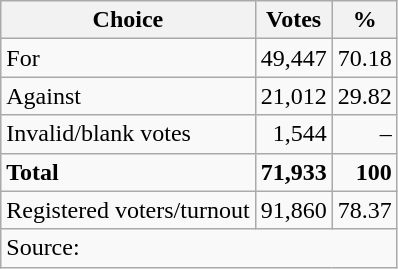<table class=wikitable style=text-align:right>
<tr>
<th>Choice</th>
<th>Votes</th>
<th>%</th>
</tr>
<tr>
<td align=left>For</td>
<td>49,447</td>
<td>70.18</td>
</tr>
<tr>
<td align=left>Against</td>
<td>21,012</td>
<td>29.82</td>
</tr>
<tr>
<td align=left>Invalid/blank votes</td>
<td>1,544</td>
<td>–</td>
</tr>
<tr>
<td align=left><strong>Total</strong></td>
<td><strong>71,933</strong></td>
<td><strong>100</strong></td>
</tr>
<tr>
<td align=left>Registered voters/turnout</td>
<td>91,860</td>
<td>78.37</td>
</tr>
<tr>
<td align=left colspan=3>Source: </td>
</tr>
</table>
